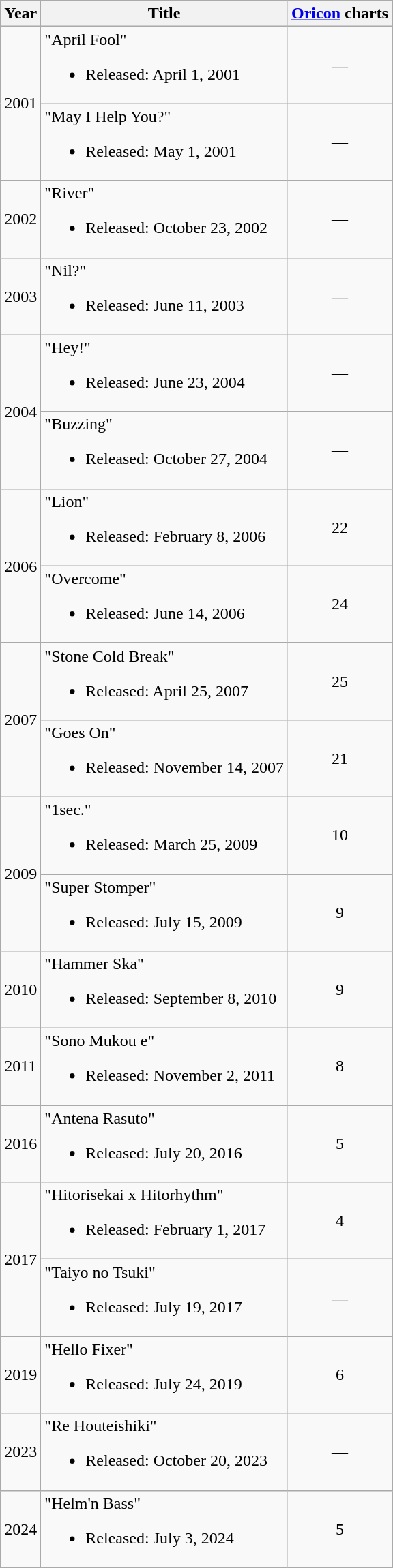<table class="wikitable">
<tr>
<th>Year</th>
<th>Title</th>
<th><a href='#'>Oricon</a> charts</th>
</tr>
<tr>
<td rowspan="2">2001</td>
<td>"April Fool"<br><ul><li>Released: April 1, 2001</li></ul></td>
<td align="center">—</td>
</tr>
<tr>
<td>"May I Help You?"<br><ul><li>Released: May 1, 2001</li></ul></td>
<td align="center">—</td>
</tr>
<tr>
<td>2002</td>
<td>"River"<br><ul><li>Released: October 23, 2002</li></ul></td>
<td align="center">—</td>
</tr>
<tr>
<td>2003</td>
<td>"Nil?"<br><ul><li>Released: June 11, 2003</li></ul></td>
<td align="center">—</td>
</tr>
<tr>
<td rowspan="2">2004</td>
<td>"Hey!"<br><ul><li>Released: June 23, 2004</li></ul></td>
<td align="center">—</td>
</tr>
<tr>
<td>"Buzzing"<br><ul><li>Released: October 27, 2004</li></ul></td>
<td align="center">—</td>
</tr>
<tr>
<td rowspan="2">2006</td>
<td>"Lion"<br><ul><li>Released: February 8, 2006</li></ul></td>
<td align="center">22</td>
</tr>
<tr>
<td>"Overcome"<br><ul><li>Released: June 14, 2006</li></ul></td>
<td align="center">24</td>
</tr>
<tr>
<td rowspan="2">2007</td>
<td>"Stone Cold Break"<br><ul><li>Released: April 25, 2007</li></ul></td>
<td align="center">25</td>
</tr>
<tr>
<td>"Goes On"<br><ul><li>Released: November 14, 2007</li></ul></td>
<td align="center">21</td>
</tr>
<tr>
<td rowspan="2">2009</td>
<td>"1sec."<br><ul><li>Released: March 25, 2009</li></ul></td>
<td align="center">10</td>
</tr>
<tr>
<td>"Super Stomper"<br><ul><li>Released: July 15, 2009</li></ul></td>
<td align="center">9</td>
</tr>
<tr>
<td>2010</td>
<td>"Hammer Ska"<br><ul><li>Released: September 8, 2010</li></ul></td>
<td align="center">9</td>
</tr>
<tr>
<td>2011</td>
<td>"Sono Mukou e"<br><ul><li>Released: November 2, 2011</li></ul></td>
<td align="center">8</td>
</tr>
<tr>
<td>2016</td>
<td>"Antena Rasuto"<br><ul><li>Released: July 20, 2016</li></ul></td>
<td align="center">5</td>
</tr>
<tr>
<td rowspan="2">2017</td>
<td>"Hitorisekai x Hitorhythm"<br><ul><li>Released: February 1, 2017</li></ul></td>
<td align="center">4</td>
</tr>
<tr>
<td>"Taiyo no Tsuki"<br><ul><li>Released: July 19, 2017</li></ul></td>
<td align="center">—</td>
</tr>
<tr>
<td>2019</td>
<td>"Hello Fixer"<br><ul><li>Released: July 24, 2019</li></ul></td>
<td align="center">6</td>
</tr>
<tr>
<td>2023</td>
<td>"Re Houteishiki"<br><ul><li>Released: October 20, 2023</li></ul></td>
<td align="center">—</td>
</tr>
<tr>
<td>2024</td>
<td>"Helm'n Bass"<br><ul><li>Released: July 3, 2024</li></ul></td>
<td align="center">5</td>
</tr>
</table>
